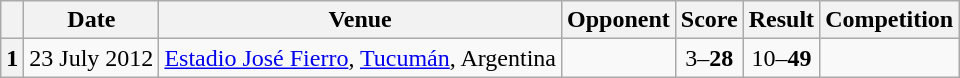<table class="wikitable plainrowheaders">
<tr>
<th scope=col></th>
<th scope=col data-sort-type=date>Date</th>
<th scope=col>Venue</th>
<th scope=col>Opponent</th>
<th scope=col>Score</th>
<th scope=col>Result</th>
<th scope=col>Competition</th>
</tr>
<tr>
<th scope=row>1</th>
<td>23 July 2012</td>
<td><a href='#'>Estadio José Fierro</a>, <a href='#'>Tucumán</a>, Argentina</td>
<td></td>
<td align=center>3–<strong>28</strong></td>
<td align=center>10–<strong>49</strong></td>
<td></td>
</tr>
</table>
